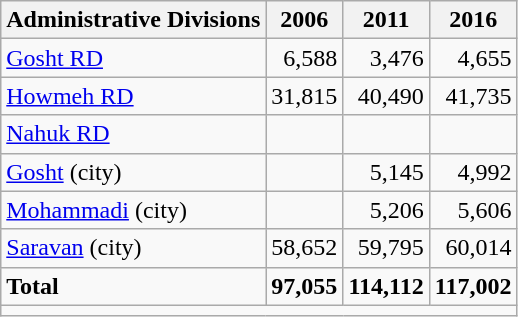<table class="wikitable">
<tr>
<th>Administrative Divisions</th>
<th>2006</th>
<th>2011</th>
<th>2016</th>
</tr>
<tr>
<td><a href='#'>Gosht RD</a></td>
<td style="text-align: right;">6,588</td>
<td style="text-align: right;">3,476</td>
<td style="text-align: right;">4,655</td>
</tr>
<tr>
<td><a href='#'>Howmeh RD</a></td>
<td style="text-align: right;">31,815</td>
<td style="text-align: right;">40,490</td>
<td style="text-align: right;">41,735</td>
</tr>
<tr>
<td><a href='#'>Nahuk RD</a></td>
<td style="text-align: right;"></td>
<td style="text-align: right;"></td>
<td style="text-align: right;"></td>
</tr>
<tr>
<td><a href='#'>Gosht</a> (city)</td>
<td style="text-align: right;"></td>
<td style="text-align: right;">5,145</td>
<td style="text-align: right;">4,992</td>
</tr>
<tr>
<td><a href='#'>Mohammadi</a> (city)</td>
<td style="text-align: right;"></td>
<td style="text-align: right;">5,206</td>
<td style="text-align: right;">5,606</td>
</tr>
<tr>
<td><a href='#'>Saravan</a> (city)</td>
<td style="text-align: right;">58,652</td>
<td style="text-align: right;">59,795</td>
<td style="text-align: right;">60,014</td>
</tr>
<tr>
<td><strong>Total</strong></td>
<td style="text-align: right;"><strong>97,055</strong></td>
<td style="text-align: right;"><strong>114,112</strong></td>
<td style="text-align: right;"><strong>117,002</strong></td>
</tr>
<tr>
<td colspan=4></td>
</tr>
</table>
